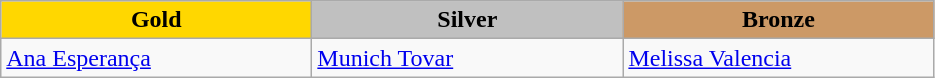<table class="wikitable" style="text-align:left">
<tr align="center">
<td width=200 bgcolor=gold><strong>Gold</strong></td>
<td width=200 bgcolor=silver><strong>Silver</strong></td>
<td width=200 bgcolor=CC9966><strong>Bronze</strong></td>
</tr>
<tr>
<td><a href='#'>Ana Esperança</a><br><em></em></td>
<td><a href='#'>Munich Tovar</a><br><em></em></td>
<td><a href='#'>Melissa Valencia</a><br><em></em></td>
</tr>
</table>
